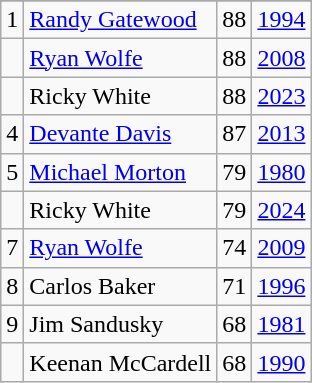<table class="wikitable">
<tr>
</tr>
<tr>
<td>1</td>
<td><a href='#'>Randy Gatewood</a></td>
<td>88</td>
<td><a href='#'>1994</a></td>
</tr>
<tr>
<td></td>
<td><a href='#'>Ryan Wolfe</a></td>
<td>88</td>
<td><a href='#'>2008</a></td>
</tr>
<tr>
<td></td>
<td>Ricky White</td>
<td>88</td>
<td><a href='#'>2023</a></td>
</tr>
<tr>
<td>4</td>
<td><a href='#'>Devante Davis</a></td>
<td>87</td>
<td><a href='#'>2013</a></td>
</tr>
<tr>
<td>5</td>
<td><a href='#'>Michael Morton</a></td>
<td>79</td>
<td><a href='#'>1980</a></td>
</tr>
<tr>
<td></td>
<td>Ricky White</td>
<td>79</td>
<td><a href='#'>2024</a></td>
</tr>
<tr>
<td>7</td>
<td><a href='#'>Ryan Wolfe</a></td>
<td>74</td>
<td><a href='#'>2009</a></td>
</tr>
<tr>
<td>8</td>
<td>Carlos Baker</td>
<td>71</td>
<td><a href='#'>1996</a></td>
</tr>
<tr>
<td>9</td>
<td>Jim Sandusky</td>
<td>68</td>
<td><a href='#'>1981</a></td>
</tr>
<tr>
<td></td>
<td>Keenan McCardell</td>
<td>68</td>
<td><a href='#'>1990</a></td>
</tr>
</table>
